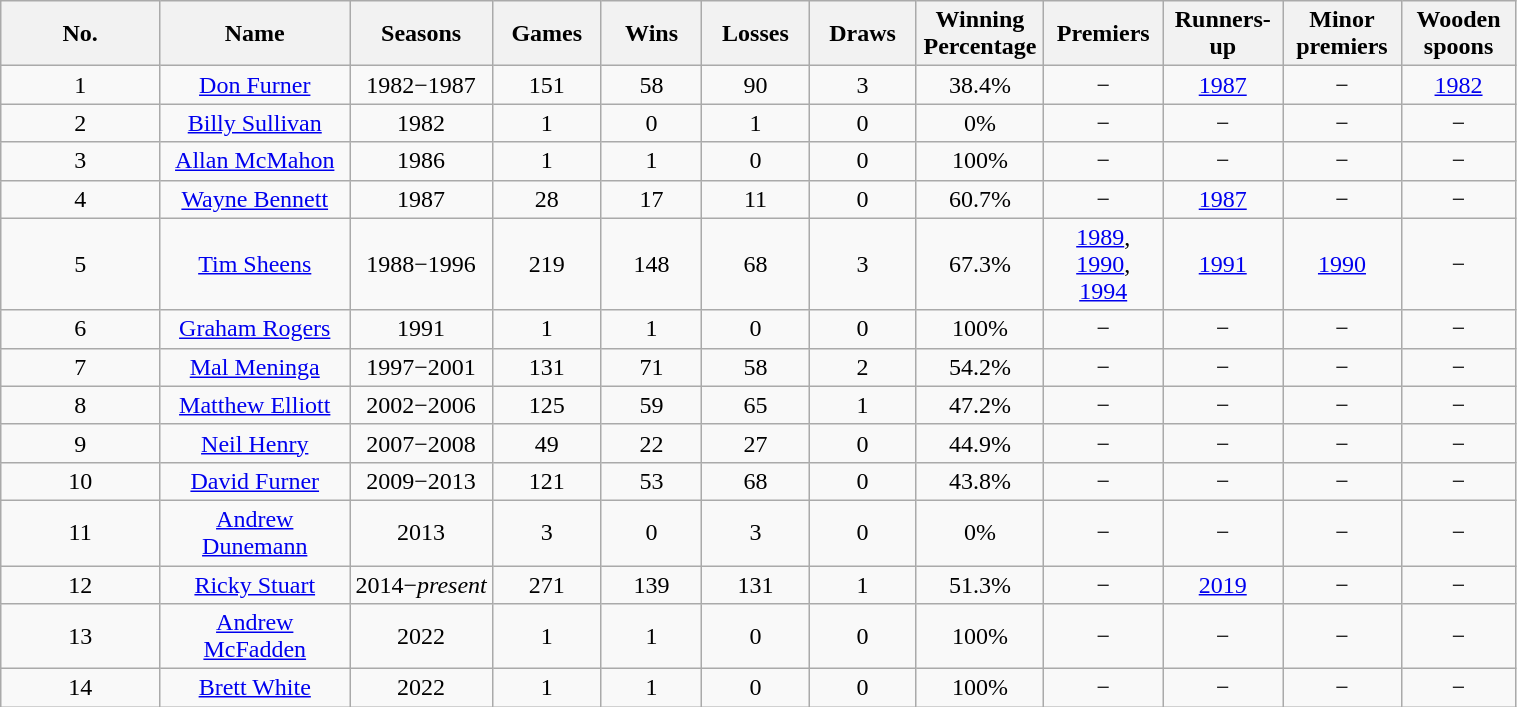<table class="wikitable sortable" width="80%" style="text-align: center;">
<tr>
<th style="width:10em">No.</th>
<th style="width:10em">Name</th>
<th>Seasons</th>
<th style="width:5em" data-sort-type="number">Games</th>
<th style="width:5em" data-sort-type="number">Wins</th>
<th style="width:5em" data-sort-type="number">Losses</th>
<th style="width:5em" data-sort-type="number">Draws</th>
<th style="width:5em" data-sort-type="number">Winning Percentage</th>
<th style="width:5em" data-sort-type="number">Premiers</th>
<th style="width:5em" data-sort-type="number">Runners-up</th>
<th style="width:5em" data-sort-type="number">Minor premiers</th>
<th style="width:5em" data-sort-type="number">Wooden spoons</th>
</tr>
<tr>
<td>1</td>
<td><a href='#'>Don Furner</a></td>
<td>1982−1987</td>
<td>151</td>
<td>58</td>
<td>90</td>
<td>3</td>
<td>38.4%</td>
<td>−</td>
<td><a href='#'>1987</a></td>
<td>−</td>
<td><a href='#'>1982</a></td>
</tr>
<tr>
<td>2</td>
<td><a href='#'>Billy Sullivan</a></td>
<td>1982</td>
<td>1</td>
<td>0</td>
<td>1</td>
<td>0</td>
<td>0%</td>
<td>−</td>
<td>−</td>
<td>−</td>
<td>−</td>
</tr>
<tr>
<td>3</td>
<td><a href='#'>Allan McMahon</a></td>
<td>1986</td>
<td>1</td>
<td>1</td>
<td>0</td>
<td>0</td>
<td>100%</td>
<td>−</td>
<td>−</td>
<td>−</td>
<td>−</td>
</tr>
<tr>
<td>4</td>
<td><a href='#'>Wayne Bennett</a></td>
<td>1987</td>
<td>28</td>
<td>17</td>
<td>11</td>
<td>0</td>
<td>60.7%</td>
<td>−</td>
<td><a href='#'>1987</a></td>
<td>−</td>
<td>−</td>
</tr>
<tr>
<td>5</td>
<td><a href='#'>Tim Sheens</a></td>
<td>1988−1996</td>
<td>219</td>
<td>148</td>
<td>68</td>
<td>3</td>
<td>67.3%</td>
<td><a href='#'>1989</a>, <a href='#'>1990</a>, <a href='#'>1994</a></td>
<td><a href='#'>1991</a></td>
<td><a href='#'>1990</a></td>
<td>−</td>
</tr>
<tr>
<td>6</td>
<td><a href='#'>Graham Rogers</a></td>
<td>1991</td>
<td>1</td>
<td>1</td>
<td>0</td>
<td>0</td>
<td>100%</td>
<td>−</td>
<td>−</td>
<td>−</td>
<td>−</td>
</tr>
<tr>
<td>7</td>
<td><a href='#'>Mal Meninga</a></td>
<td>1997−2001</td>
<td>131</td>
<td>71</td>
<td>58</td>
<td>2</td>
<td>54.2%</td>
<td>−</td>
<td>−</td>
<td>−</td>
<td>−</td>
</tr>
<tr>
<td>8</td>
<td><a href='#'>Matthew Elliott</a></td>
<td>2002−2006</td>
<td>125</td>
<td>59</td>
<td>65</td>
<td>1</td>
<td>47.2%</td>
<td>−</td>
<td>−</td>
<td>−</td>
<td>−</td>
</tr>
<tr>
<td>9</td>
<td><a href='#'>Neil Henry</a></td>
<td>2007−2008</td>
<td>49</td>
<td>22</td>
<td>27</td>
<td>0</td>
<td>44.9%</td>
<td>−</td>
<td>−</td>
<td>−</td>
<td>−</td>
</tr>
<tr>
<td>10</td>
<td><a href='#'>David Furner</a></td>
<td>2009−2013</td>
<td>121</td>
<td>53</td>
<td>68</td>
<td>0</td>
<td>43.8%</td>
<td>−</td>
<td>−</td>
<td>−</td>
<td>−</td>
</tr>
<tr>
<td>11</td>
<td><a href='#'>Andrew Dunemann</a></td>
<td>2013</td>
<td>3</td>
<td>0</td>
<td>3</td>
<td>0</td>
<td>0%</td>
<td>−</td>
<td>−</td>
<td>−</td>
<td>−</td>
</tr>
<tr>
<td>12</td>
<td><a href='#'>Ricky Stuart</a></td>
<td>2014−<em>present</em></td>
<td>271</td>
<td>139</td>
<td>131</td>
<td>1</td>
<td>51.3%</td>
<td>−</td>
<td><a href='#'>2019</a></td>
<td>−</td>
<td>−</td>
</tr>
<tr>
<td>13</td>
<td><a href='#'>Andrew McFadden</a></td>
<td>2022</td>
<td>1</td>
<td>1</td>
<td>0</td>
<td>0</td>
<td>100%</td>
<td>−</td>
<td>−</td>
<td>−</td>
<td>−</td>
</tr>
<tr>
<td>14</td>
<td><a href='#'>Brett White</a></td>
<td>2022</td>
<td>1</td>
<td>1</td>
<td>0</td>
<td>0</td>
<td>100%</td>
<td>−</td>
<td>−</td>
<td>−</td>
<td>−</td>
</tr>
</table>
